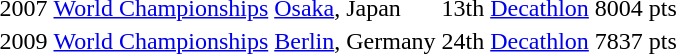<table>
<tr>
<td>2007</td>
<td><a href='#'>World Championships</a></td>
<td><a href='#'>Osaka</a>, Japan</td>
<td>13th</td>
<td><a href='#'>Decathlon</a></td>
<td>8004 pts</td>
</tr>
<tr>
<td>2009</td>
<td><a href='#'>World Championships</a></td>
<td><a href='#'>Berlin</a>, Germany</td>
<td>24th</td>
<td><a href='#'>Decathlon</a></td>
<td>7837 pts</td>
</tr>
</table>
